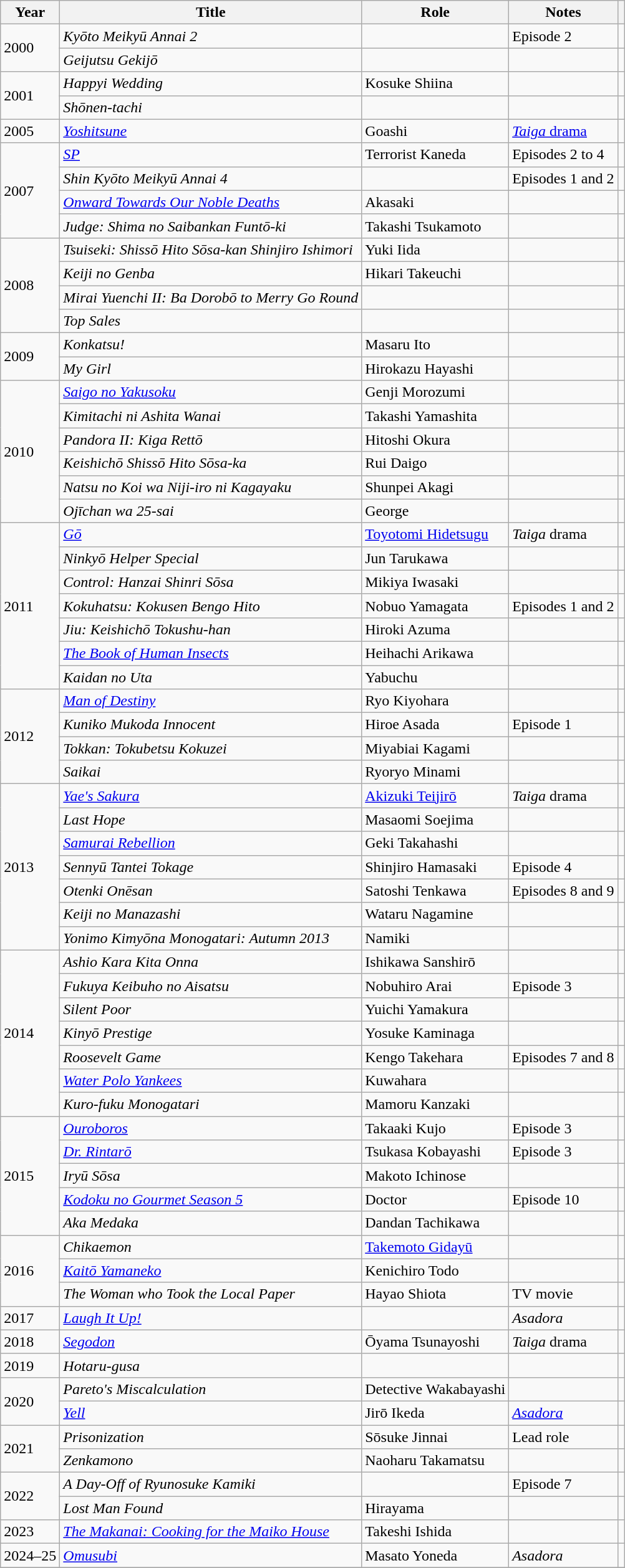<table class="wikitable sortable">
<tr>
<th>Year</th>
<th>Title</th>
<th>Role</th>
<th class="unsortable">Notes</th>
<th class="unsortable"></th>
</tr>
<tr>
<td rowspan="2">2000</td>
<td><em>Kyōto Meikyū Annai 2</em></td>
<td></td>
<td>Episode 2</td>
<td></td>
</tr>
<tr>
<td><em>Geijutsu Gekijō</em></td>
<td></td>
<td></td>
<td></td>
</tr>
<tr>
<td rowspan="2">2001</td>
<td><em>Happyi Wedding</em></td>
<td>Kosuke Shiina</td>
<td></td>
<td></td>
</tr>
<tr>
<td><em>Shōnen-tachi</em></td>
<td></td>
<td></td>
<td></td>
</tr>
<tr>
<td>2005</td>
<td><em><a href='#'>Yoshitsune</a></em></td>
<td>Goashi</td>
<td><a href='#'><em>Taiga</em> drama</a></td>
<td></td>
</tr>
<tr>
<td rowspan="4">2007</td>
<td><em><a href='#'>SP</a></em></td>
<td>Terrorist Kaneda</td>
<td>Episodes 2 to 4</td>
<td></td>
</tr>
<tr>
<td><em>Shin Kyōto Meikyū Annai 4</em></td>
<td></td>
<td>Episodes 1 and 2</td>
<td></td>
</tr>
<tr>
<td><em><a href='#'>Onward Towards Our Noble Deaths</a></em></td>
<td>Akasaki</td>
<td></td>
<td></td>
</tr>
<tr>
<td><em>Judge: Shima no Saibankan Funtō-ki</em></td>
<td>Takashi Tsukamoto</td>
<td></td>
<td></td>
</tr>
<tr>
<td rowspan="4">2008</td>
<td><em>Tsuiseki: Shissō Hito Sōsa-kan Shinjiro Ishimori</em></td>
<td>Yuki Iida</td>
<td></td>
<td></td>
</tr>
<tr>
<td><em>Keiji no Genba</em></td>
<td>Hikari Takeuchi</td>
<td></td>
<td></td>
</tr>
<tr>
<td><em>Mirai Yuenchi II: Ba Dorobō to Merry Go Round</em></td>
<td></td>
<td></td>
<td></td>
</tr>
<tr>
<td><em>Top Sales</em></td>
<td></td>
<td></td>
<td></td>
</tr>
<tr>
<td rowspan="2">2009</td>
<td><em>Konkatsu!</em></td>
<td>Masaru Ito</td>
<td></td>
<td></td>
</tr>
<tr>
<td><em>My Girl</em></td>
<td>Hirokazu Hayashi</td>
<td></td>
<td></td>
</tr>
<tr>
<td rowspan="6">2010</td>
<td><em><a href='#'>Saigo no Yakusoku</a></em></td>
<td>Genji Morozumi</td>
<td></td>
<td></td>
</tr>
<tr>
<td><em>Kimitachi ni Ashita Wanai</em></td>
<td>Takashi Yamashita</td>
<td></td>
<td></td>
</tr>
<tr>
<td><em>Pandora II: Kiga Rettō</em></td>
<td>Hitoshi Okura</td>
<td></td>
<td></td>
</tr>
<tr>
<td><em>Keishichō Shissō Hito Sōsa-ka</em></td>
<td>Rui Daigo</td>
<td></td>
<td></td>
</tr>
<tr>
<td><em>Natsu no Koi wa Niji-iro ni Kagayaku</em></td>
<td>Shunpei Akagi</td>
<td></td>
<td></td>
</tr>
<tr>
<td><em>Ojīchan wa 25-sai</em></td>
<td>George</td>
<td></td>
<td></td>
</tr>
<tr>
<td rowspan="7">2011</td>
<td><em><a href='#'>Gō</a></em></td>
<td><a href='#'>Toyotomi Hidetsugu</a></td>
<td><em>Taiga</em> drama</td>
<td></td>
</tr>
<tr>
<td><em>Ninkyō Helper Special</em></td>
<td>Jun Tarukawa</td>
<td></td>
<td></td>
</tr>
<tr>
<td><em>Control: Hanzai Shinri Sōsa</em></td>
<td>Mikiya Iwasaki</td>
<td></td>
<td></td>
</tr>
<tr>
<td><em>Kokuhatsu: Kokusen Bengo Hito</em></td>
<td>Nobuo Yamagata</td>
<td>Episodes 1 and 2</td>
<td></td>
</tr>
<tr>
<td><em>Jiu: Keishichō Tokushu-han</em></td>
<td>Hiroki Azuma</td>
<td></td>
<td></td>
</tr>
<tr>
<td><em><a href='#'>The Book of Human Insects</a></em></td>
<td>Heihachi Arikawa</td>
<td></td>
<td></td>
</tr>
<tr>
<td><em>Kaidan no Uta</em></td>
<td>Yabuchu</td>
<td></td>
<td></td>
</tr>
<tr>
<td rowspan="4">2012</td>
<td><em><a href='#'>Man of Destiny</a></em></td>
<td>Ryo Kiyohara</td>
<td></td>
<td></td>
</tr>
<tr>
<td><em>Kuniko Mukoda Innocent</em></td>
<td>Hiroe Asada</td>
<td>Episode 1</td>
<td></td>
</tr>
<tr>
<td><em>Tokkan: Tokubetsu Kokuzei</em></td>
<td>Miyabiai Kagami</td>
<td></td>
<td></td>
</tr>
<tr>
<td><em>Saikai</em></td>
<td>Ryoryo Minami</td>
<td></td>
<td></td>
</tr>
<tr>
<td rowspan="7">2013</td>
<td><em><a href='#'>Yae's Sakura</a></em></td>
<td><a href='#'>Akizuki Teijirō</a></td>
<td><em>Taiga</em> drama</td>
<td></td>
</tr>
<tr>
<td><em>Last Hope</em></td>
<td>Masaomi Soejima</td>
<td></td>
<td></td>
</tr>
<tr>
<td><em><a href='#'>Samurai Rebellion</a></em></td>
<td>Geki Takahashi</td>
<td></td>
<td></td>
</tr>
<tr>
<td><em>Sennyū Tantei Tokage</em></td>
<td>Shinjiro Hamasaki</td>
<td>Episode 4</td>
<td></td>
</tr>
<tr>
<td><em>Otenki Onēsan</em></td>
<td>Satoshi Tenkawa</td>
<td>Episodes 8 and 9</td>
<td></td>
</tr>
<tr>
<td><em>Keiji no Manazashi</em></td>
<td>Wataru Nagamine</td>
<td></td>
<td></td>
</tr>
<tr>
<td><em>Yonimo Kimyōna Monogatari: Autumn 2013</em></td>
<td>Namiki</td>
<td></td>
<td></td>
</tr>
<tr>
<td rowspan="7">2014</td>
<td><em>Ashio Kara Kita Onna</em></td>
<td>Ishikawa Sanshirō</td>
<td></td>
<td></td>
</tr>
<tr>
<td><em>Fukuya Keibuho no Aisatsu</em></td>
<td>Nobuhiro Arai</td>
<td>Episode 3</td>
<td></td>
</tr>
<tr>
<td><em>Silent Poor</em></td>
<td>Yuichi Yamakura</td>
<td></td>
<td></td>
</tr>
<tr>
<td><em>Kinyō Prestige</em></td>
<td>Yosuke Kaminaga</td>
<td></td>
<td></td>
</tr>
<tr>
<td><em>Roosevelt Game</em></td>
<td>Kengo Takehara</td>
<td>Episodes 7 and 8</td>
<td></td>
</tr>
<tr>
<td><em><a href='#'>Water Polo Yankees</a></em></td>
<td>Kuwahara</td>
<td></td>
<td></td>
</tr>
<tr>
<td><em>Kuro-fuku Monogatari</em></td>
<td>Mamoru Kanzaki</td>
<td></td>
<td></td>
</tr>
<tr>
<td rowspan="5">2015</td>
<td><em><a href='#'>Ouroboros</a></em></td>
<td>Takaaki Kujo</td>
<td>Episode 3</td>
<td></td>
</tr>
<tr>
<td><em><a href='#'>Dr. Rintarō</a></em></td>
<td>Tsukasa Kobayashi</td>
<td>Episode 3</td>
<td></td>
</tr>
<tr>
<td><em>Iryū Sōsa</em></td>
<td>Makoto Ichinose</td>
<td></td>
<td></td>
</tr>
<tr>
<td><em><a href='#'>Kodoku no Gourmet Season 5</a></em></td>
<td>Doctor</td>
<td>Episode 10</td>
<td></td>
</tr>
<tr>
<td><em>Aka Medaka</em></td>
<td>Dandan Tachikawa</td>
<td></td>
<td></td>
</tr>
<tr>
<td rowspan="3">2016</td>
<td><em>Chikaemon</em></td>
<td><a href='#'>Takemoto Gidayū</a></td>
<td></td>
<td></td>
</tr>
<tr>
<td><em><a href='#'>Kaitō Yamaneko</a></em></td>
<td>Kenichiro Todo</td>
<td></td>
<td></td>
</tr>
<tr>
<td><em>The Woman who Took the Local Paper</em></td>
<td>Hayao Shiota</td>
<td>TV movie</td>
<td></td>
</tr>
<tr>
<td>2017</td>
<td><em><a href='#'>Laugh It Up!</a></em></td>
<td></td>
<td><em>Asadora</em></td>
<td></td>
</tr>
<tr>
<td rowspan="1">2018</td>
<td><em><a href='#'>Segodon</a></em></td>
<td>Ōyama Tsunayoshi</td>
<td><em>Taiga</em> drama</td>
<td></td>
</tr>
<tr>
<td rowspan="1">2019</td>
<td><em>Hotaru-gusa</em></td>
<td></td>
<td></td>
<td></td>
</tr>
<tr>
<td rowspan="2">2020</td>
<td><em>Pareto's Miscalculation</em></td>
<td>Detective Wakabayashi</td>
<td></td>
<td></td>
</tr>
<tr>
<td><em><a href='#'>Yell</a></em></td>
<td>Jirō Ikeda</td>
<td><em><a href='#'>Asadora</a></em></td>
<td></td>
</tr>
<tr>
<td rowspan="2">2021</td>
<td><em>Prisonization</em></td>
<td>Sōsuke Jinnai</td>
<td>Lead role</td>
<td></td>
</tr>
<tr>
<td><em>Zenkamono</em></td>
<td>Naoharu Takamatsu</td>
<td></td>
<td></td>
</tr>
<tr>
<td rowspan="2">2022</td>
<td><em>A Day-Off of Ryunosuke Kamiki</em></td>
<td></td>
<td>Episode 7</td>
<td></td>
</tr>
<tr>
<td><em>Lost Man Found</em></td>
<td>Hirayama</td>
<td></td>
<td></td>
</tr>
<tr>
<td>2023</td>
<td><em><a href='#'>The Makanai: Cooking for the Maiko House</a></em></td>
<td>Takeshi Ishida</td>
<td></td>
<td></td>
</tr>
<tr>
<td>2024–25</td>
<td><em><a href='#'>Omusubi</a></em></td>
<td>Masato Yoneda</td>
<td><em>Asadora</em></td>
<td></td>
</tr>
<tr>
</tr>
</table>
